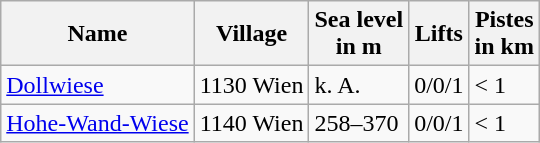<table class="wikitable">
<tr>
<th>Name</th>
<th>Village</th>
<th>Sea level<br>in m</th>
<th>Lifts</th>
<th>Pistes<br>in km</th>
</tr>
<tr>
<td><a href='#'>Dollwiese</a></td>
<td>1130 Wien</td>
<td>k. A.</td>
<td>0/0/1</td>
<td>< 1</td>
</tr>
<tr>
<td><a href='#'>Hohe-Wand-Wiese</a></td>
<td>1140 Wien</td>
<td>258–370</td>
<td>0/0/1</td>
<td>< 1</td>
</tr>
</table>
